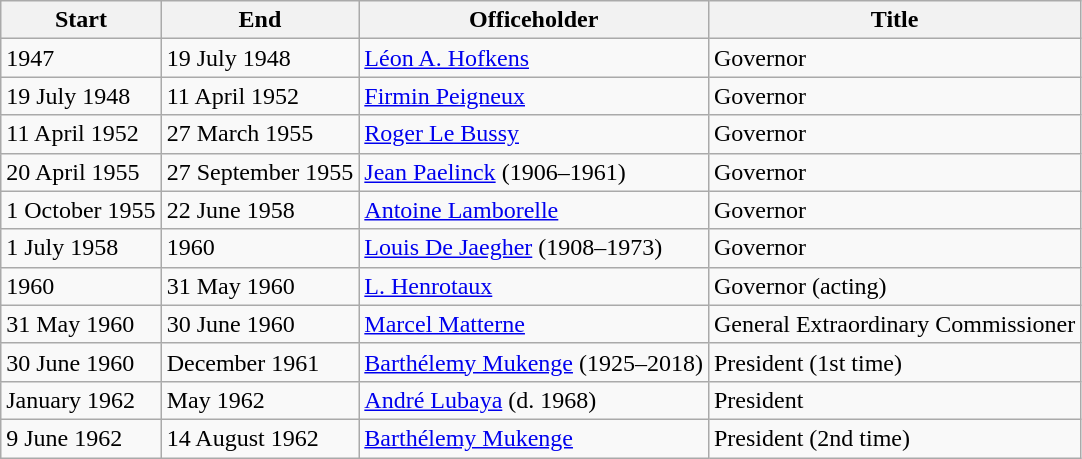<table class=wikitable sortable>
<tr>
<th>Start</th>
<th>End</th>
<th>Officeholder</th>
<th>Title</th>
</tr>
<tr>
<td>1947</td>
<td>19 July 1948</td>
<td><a href='#'>Léon A. Hofkens</a></td>
<td>Governor</td>
</tr>
<tr>
<td>19 July 1948</td>
<td>11 April 1952</td>
<td><a href='#'>Firmin Peigneux</a></td>
<td>Governor</td>
</tr>
<tr>
<td>11 April 1952</td>
<td>27 March 1955</td>
<td><a href='#'>Roger Le Bussy</a></td>
<td>Governor</td>
</tr>
<tr>
<td>20 April 1955</td>
<td>27 September 1955</td>
<td><a href='#'>Jean Paelinck</a> (1906–1961)</td>
<td>Governor</td>
</tr>
<tr>
<td>1 October 1955</td>
<td>22 June 1958</td>
<td><a href='#'>Antoine Lamborelle</a></td>
<td>Governor</td>
</tr>
<tr>
<td>1 July 1958</td>
<td>1960</td>
<td><a href='#'>Louis De Jaegher</a> (1908–1973)</td>
<td>Governor</td>
</tr>
<tr>
<td>1960</td>
<td>31 May 1960</td>
<td><a href='#'>L. Henrotaux</a></td>
<td>Governor (acting)</td>
</tr>
<tr>
<td>31 May 1960</td>
<td>30 June 1960</td>
<td><a href='#'>Marcel Matterne</a></td>
<td>General Extraordinary Commissioner</td>
</tr>
<tr>
<td>30 June 1960</td>
<td>December 1961</td>
<td><a href='#'>Barthélemy Mukenge</a> (1925–2018)</td>
<td>President (1st time)</td>
</tr>
<tr>
<td>January 1962</td>
<td>May 1962</td>
<td><a href='#'>André Lubaya</a> (d. 1968)</td>
<td>President</td>
</tr>
<tr>
<td>9 June 1962</td>
<td>14 August 1962</td>
<td><a href='#'>Barthélemy Mukenge</a></td>
<td>President (2nd time)</td>
</tr>
</table>
